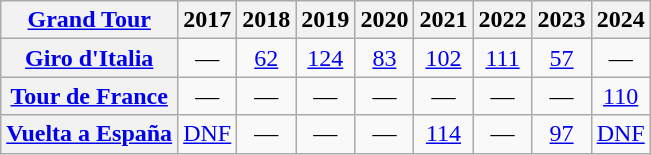<table class="wikitable plainrowheaders">
<tr>
<th scope="col"><a href='#'>Grand Tour</a></th>
<th scope="col">2017</th>
<th scope="col">2018</th>
<th scope="col">2019</th>
<th scope="col">2020</th>
<th scope="col">2021</th>
<th scope="col">2022</th>
<th scope="col">2023</th>
<th scope="col">2024</th>
</tr>
<tr style="text-align:center;">
<th scope="row"> <a href='#'>Giro d'Italia</a></th>
<td>—</td>
<td><a href='#'>62</a></td>
<td><a href='#'>124</a></td>
<td><a href='#'>83</a></td>
<td><a href='#'>102</a></td>
<td><a href='#'>111</a></td>
<td><a href='#'>57</a></td>
<td>—</td>
</tr>
<tr style="text-align:center;">
<th scope="row"> <a href='#'>Tour de France</a></th>
<td>—</td>
<td>—</td>
<td>—</td>
<td>—</td>
<td>—</td>
<td>—</td>
<td>—</td>
<td><a href='#'>110</a></td>
</tr>
<tr style="text-align:center;">
<th scope="row"> <a href='#'>Vuelta a España</a></th>
<td><a href='#'>DNF</a></td>
<td>—</td>
<td>—</td>
<td>—</td>
<td><a href='#'>114</a></td>
<td>—</td>
<td><a href='#'>97</a></td>
<td><a href='#'>DNF</a></td>
</tr>
</table>
